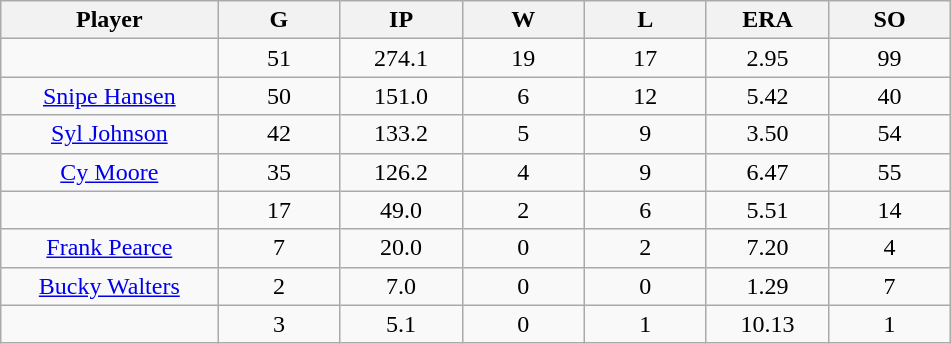<table class="wikitable sortable">
<tr>
<th bgcolor="#DDDDFF" width="16%">Player</th>
<th bgcolor="#DDDDFF" width="9%">G</th>
<th bgcolor="#DDDDFF" width="9%">IP</th>
<th bgcolor="#DDDDFF" width="9%">W</th>
<th bgcolor="#DDDDFF" width="9%">L</th>
<th bgcolor="#DDDDFF" width="9%">ERA</th>
<th bgcolor="#DDDDFF" width="9%">SO</th>
</tr>
<tr align="center">
<td></td>
<td>51</td>
<td>274.1</td>
<td>19</td>
<td>17</td>
<td>2.95</td>
<td>99</td>
</tr>
<tr align="center">
<td><a href='#'>Snipe Hansen</a></td>
<td>50</td>
<td>151.0</td>
<td>6</td>
<td>12</td>
<td>5.42</td>
<td>40</td>
</tr>
<tr align="center">
<td><a href='#'>Syl Johnson</a></td>
<td>42</td>
<td>133.2</td>
<td>5</td>
<td>9</td>
<td>3.50</td>
<td>54</td>
</tr>
<tr align="center">
<td><a href='#'>Cy Moore</a></td>
<td>35</td>
<td>126.2</td>
<td>4</td>
<td>9</td>
<td>6.47</td>
<td>55</td>
</tr>
<tr align="center">
<td></td>
<td>17</td>
<td>49.0</td>
<td>2</td>
<td>6</td>
<td>5.51</td>
<td>14</td>
</tr>
<tr align="center">
<td><a href='#'>Frank Pearce</a></td>
<td>7</td>
<td>20.0</td>
<td>0</td>
<td>2</td>
<td>7.20</td>
<td>4</td>
</tr>
<tr align="center">
<td><a href='#'>Bucky Walters</a></td>
<td>2</td>
<td>7.0</td>
<td>0</td>
<td>0</td>
<td>1.29</td>
<td>7</td>
</tr>
<tr align="center">
<td></td>
<td>3</td>
<td>5.1</td>
<td>0</td>
<td>1</td>
<td>10.13</td>
<td>1</td>
</tr>
</table>
